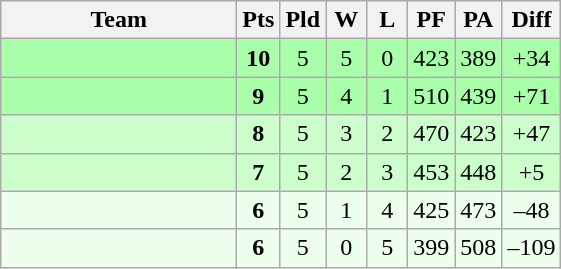<table class=wikitable style="text-align:center">
<tr>
<th width=150>Team</th>
<th width=20>Pts</th>
<th width=20>Pld</th>
<th width=20>W</th>
<th width=20>L</th>
<th width=20>PF</th>
<th width=20>PA</th>
<th>Diff</th>
</tr>
<tr style="background:#aaffaa">
<td align=left></td>
<td><strong>10</strong></td>
<td>5</td>
<td>5</td>
<td>0</td>
<td>423</td>
<td>389</td>
<td>+34</td>
</tr>
<tr style="background:#aaffaa">
<td align=left></td>
<td><strong>9</strong></td>
<td>5</td>
<td>4</td>
<td>1</td>
<td>510</td>
<td>439</td>
<td>+71</td>
</tr>
<tr style="background:#ccffcc">
<td align=left></td>
<td><strong>8</strong></td>
<td>5</td>
<td>3</td>
<td>2</td>
<td>470</td>
<td>423</td>
<td>+47</td>
</tr>
<tr style="background:#ccffcc">
<td align=left></td>
<td><strong>7</strong></td>
<td>5</td>
<td>2</td>
<td>3</td>
<td>453</td>
<td>448</td>
<td>+5</td>
</tr>
<tr style="background:#eeffee">
<td align=left></td>
<td><strong>6</strong></td>
<td>5</td>
<td>1</td>
<td>4</td>
<td>425</td>
<td>473</td>
<td>–48</td>
</tr>
<tr style="background:#eeffee">
<td align=left></td>
<td><strong>6</strong></td>
<td>5</td>
<td>0</td>
<td>5</td>
<td>399</td>
<td>508</td>
<td>–109</td>
</tr>
</table>
